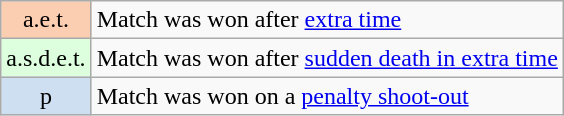<table class="wikitable">
<tr>
<td width="40px" bgcolor="#fbceb1" align="center">a.e.t.</td>
<td>Match was won after <a href='#'>extra time</a></td>
</tr>
<tr>
<td width="40px" bgcolor="#ddffdd" align="center">a.s.d.e.t.</td>
<td>Match was won after <a href='#'>sudden death in extra time</a></td>
</tr>
<tr>
<td width="40px" bgcolor="#cedff2" align="center">p</td>
<td>Match was won on a <a href='#'>penalty shoot-out</a></td>
</tr>
</table>
